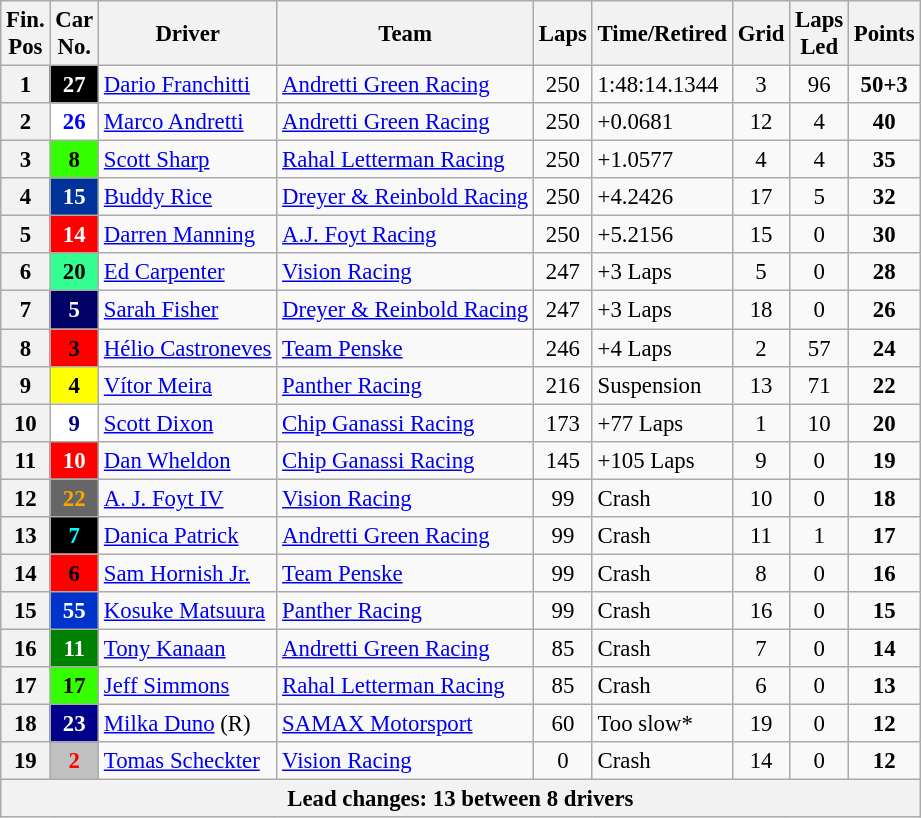<table class="wikitable" style="font-size:95%;">
<tr>
<th>Fin.<br>Pos</th>
<th>Car<br>No.</th>
<th>Driver</th>
<th>Team</th>
<th>Laps</th>
<th>Time/Retired</th>
<th>Grid</th>
<th>Laps<br>Led</th>
<th>Points</th>
</tr>
<tr>
<th>1</th>
<td align=center style="background:#000000; color:white;" align=center><strong>27</strong></td>
<td> <a href='#'>Dario Franchitti</a></td>
<td><a href='#'>Andretti Green Racing</a></td>
<td align=center>250</td>
<td align=left>1:48:14.1344</td>
<td align=center>3</td>
<td align=center>96</td>
<td align=center><strong>50+3</strong></td>
</tr>
<tr>
<th>2</th>
<td align=center style="background:white; color:blue;"  align=center><strong>26</strong></td>
<td> <a href='#'>Marco Andretti</a></td>
<td><a href='#'>Andretti Green Racing</a></td>
<td align=center>250</td>
<td align=left>+0.0681</td>
<td align=center>12</td>
<td align=center>4</td>
<td align=center><strong>40</strong></td>
</tr>
<tr>
<th>3</th>
<td align=center style="background:#33ff00; color:Black;" align=center><strong>8</strong></td>
<td> <a href='#'>Scott Sharp</a></td>
<td><a href='#'>Rahal Letterman Racing</a></td>
<td align=center>250</td>
<td align=left>+1.0577</td>
<td align=center>4</td>
<td align=center>4</td>
<td align=center><strong>35</strong></td>
</tr>
<tr>
<th>4</th>
<td align=center style="background:#003399; color:White;" align=center><strong>15</strong></td>
<td> <a href='#'>Buddy Rice</a></td>
<td><a href='#'>Dreyer & Reinbold Racing</a></td>
<td align=center>250</td>
<td align=left>+4.2426</td>
<td align=center>17</td>
<td align=center>5</td>
<td align=center><strong>32</strong></td>
</tr>
<tr>
<th>5</th>
<td align=center style="background:red; color:White;" align=center><strong>14</strong></td>
<td> <a href='#'>Darren Manning</a></td>
<td><a href='#'>A.J. Foyt Racing</a></td>
<td align=center>250</td>
<td align=left>+5.2156</td>
<td align=center>15</td>
<td align=center>0</td>
<td align=center><strong>30</strong></td>
</tr>
<tr>
<th>6</th>
<td style="background:#33ff90; color:Black;" align=center><strong>20</strong></td>
<td> <a href='#'>Ed Carpenter</a></td>
<td><a href='#'>Vision Racing</a></td>
<td align=center>247</td>
<td align=left>+3 Laps</td>
<td align=center>5</td>
<td align=center>0</td>
<td align=center><strong>28</strong></td>
</tr>
<tr>
<th>7</th>
<td align=center style="background:#000066; color:White;" align=center><strong>5</strong></td>
<td> <a href='#'>Sarah Fisher</a></td>
<td><a href='#'>Dreyer & Reinbold Racing</a></td>
<td align=center>247</td>
<td align=left>+3 Laps</td>
<td align=center>18</td>
<td align=center>0</td>
<td align=center><strong>26</strong></td>
</tr>
<tr>
<th>8</th>
<td align=center style="background:#ff0000; color:Black;" align=center><strong>3</strong></td>
<td> <a href='#'>Hélio Castroneves</a></td>
<td><a href='#'>Team Penske</a></td>
<td align=center>246</td>
<td align=left>+4 Laps</td>
<td align=center>2</td>
<td align=center>57</td>
<td align=center><strong>24</strong></td>
</tr>
<tr>
<th>9</th>
<td align=center style="background:#ffff00; color:Black;" align=center><strong>4</strong></td>
<td> <a href='#'>Vítor Meira</a></td>
<td><a href='#'>Panther Racing</a></td>
<td align=center>216</td>
<td align=left>Suspension</td>
<td align=center>13</td>
<td align=center>71</td>
<td align=center><strong>22</strong></td>
</tr>
<tr>
<th>10</th>
<td align=center style="background:white; color:navy;" align=center><strong>9</strong></td>
<td> <a href='#'>Scott Dixon</a></td>
<td><a href='#'>Chip Ganassi Racing</a></td>
<td align=center>173</td>
<td align=left>+77 Laps</td>
<td align=center>1</td>
<td align=center>10</td>
<td align=center><strong>20</strong></td>
</tr>
<tr>
<th>11</th>
<td align=center style="background:red; color:white;" align=center><strong>10</strong></td>
<td> <a href='#'>Dan Wheldon</a></td>
<td><a href='#'>Chip Ganassi Racing</a></td>
<td align=center>145</td>
<td align=left>+105 Laps</td>
<td align=center>9</td>
<td align=center>0</td>
<td align=center><strong>19</strong></td>
</tr>
<tr>
<th>12</th>
<td align=center style="background:#666666; color:Orange;" align=center><strong>22</strong></td>
<td> <a href='#'>A. J. Foyt IV</a></td>
<td><a href='#'>Vision Racing</a></td>
<td align=center>99</td>
<td align=left>Crash</td>
<td align=center>10</td>
<td align=center>0</td>
<td align=center><strong>18</strong></td>
</tr>
<tr>
<th>13</th>
<td align=center style="background:#000000; color:aqua;" align=center><strong>7</strong></td>
<td> <a href='#'>Danica Patrick</a></td>
<td><a href='#'>Andretti Green Racing</a></td>
<td align=center>99</td>
<td align=left>Crash</td>
<td align=center>11</td>
<td align=center>1</td>
<td align=center><strong>17</strong></td>
</tr>
<tr>
<th>14</th>
<td align=center style="background:#ff0000; color:Black;" align=center><strong>6</strong></td>
<td> <a href='#'>Sam Hornish Jr.</a></td>
<td><a href='#'>Team Penske</a></td>
<td align=center>99</td>
<td align=left>Crash</td>
<td align=center>8</td>
<td align=center>0</td>
<td align=center><strong>16</strong></td>
</tr>
<tr>
<th>15</th>
<td align=center style="background:#0033cc; color:White;" align=center><strong>55</strong></td>
<td> <a href='#'>Kosuke Matsuura</a></td>
<td><a href='#'>Panther Racing</a></td>
<td align=center>99</td>
<td align=left>Crash</td>
<td align=center>16</td>
<td align=center>0</td>
<td align=center><strong>15</strong></td>
</tr>
<tr>
<th>16</th>
<td align=center style="background:green; color:white;" align=center><strong>11</strong></td>
<td> <a href='#'>Tony Kanaan</a></td>
<td><a href='#'>Andretti Green Racing</a></td>
<td align=center>85</td>
<td align=left>Crash</td>
<td align=center>7</td>
<td align=center>0</td>
<td align=center><strong>14</strong></td>
</tr>
<tr>
<th>17</th>
<td align=center style="background:#33ff00; color:Black;" align=center><strong>17</strong></td>
<td> <a href='#'>Jeff Simmons</a></td>
<td><a href='#'>Rahal Letterman Racing</a></td>
<td align=center>85</td>
<td align=left>Crash</td>
<td align=center>6</td>
<td align=center>0</td>
<td align=center><strong>13</strong></td>
</tr>
<tr>
<th>18</th>
<td align=center style="background:#00008B; color:White;" align=center><strong>23</strong></td>
<td> <a href='#'>Milka Duno</a> (R)</td>
<td><a href='#'>SAMAX Motorsport</a></td>
<td align=center>60</td>
<td align=left>Too slow*</td>
<td align=center>19</td>
<td align=center>0</td>
<td align=center><strong>12</strong></td>
</tr>
<tr>
<th>19</th>
<td align=center style="background:#C0C0C0; color:Red;"  align=center><strong>2</strong></td>
<td> <a href='#'>Tomas Scheckter</a></td>
<td><a href='#'>Vision Racing</a></td>
<td align=center>0</td>
<td align=left>Crash</td>
<td align=center>14</td>
<td align=center>0</td>
<td align=center><strong>12</strong></td>
</tr>
<tr>
<th colspan=9>Lead changes: 13 between 8 drivers</th>
</tr>
</table>
